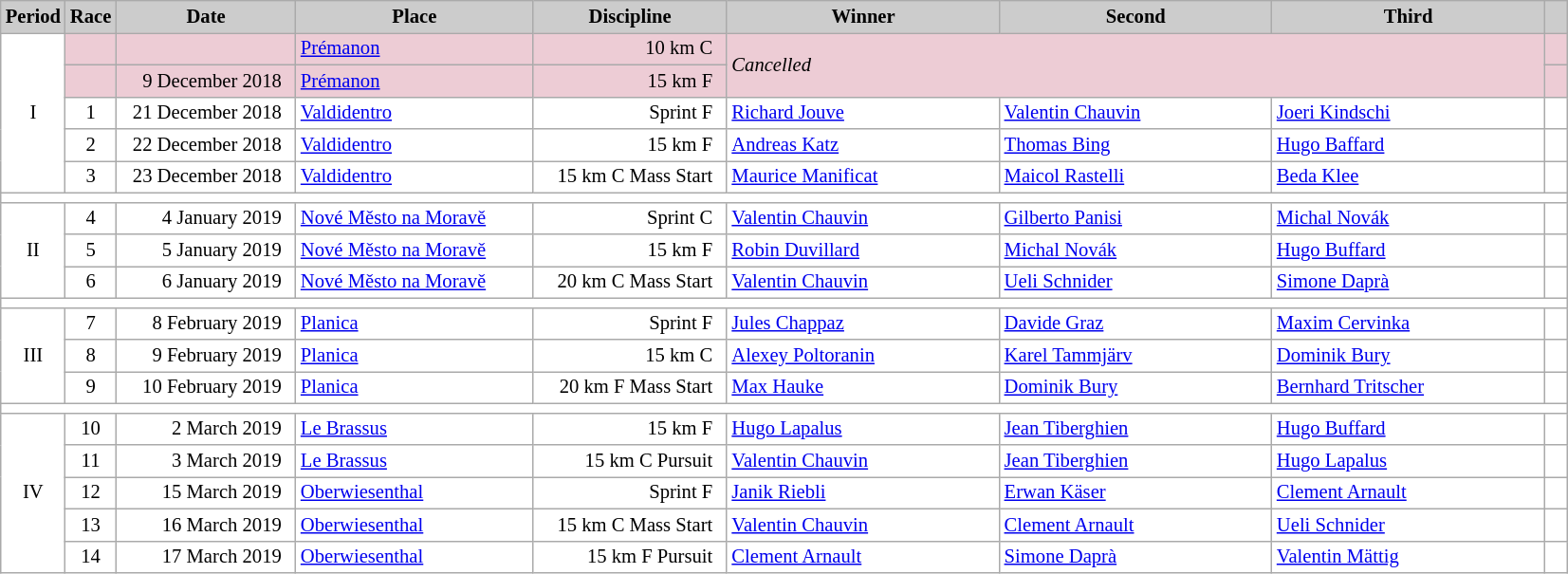<table class="wikitable plainrowheaders" style="background:#fff; font-size:86%; line-height:16px; border:grey solid 1px; border-collapse:collapse;">
<tr style="background:#ccc; text-align:center;">
<th scope="col" style="background:#ccc; width=20 px;">Period</th>
<th scope="col" style="background:#ccc; width=30 px;">Race</th>
<th scope="col" style="background:#ccc; width:120px;">Date</th>
<th scope="col" style="background:#ccc; width:160px;">Place</th>
<th scope="col" style="background:#ccc; width:130px;">Discipline</th>
<th scope="col" style="background:#ccc; width:185px;">Winner</th>
<th scope="col" style="background:#ccc; width:185px;">Second</th>
<th scope="col" style="background:#ccc; width:185px;">Third</th>
<th scope="col" style="background:#ccc; width:10px;"></th>
</tr>
<tr>
<td rowspan=5 align=center>I</td>
<td bgcolor="EDCCD5" align=center></td>
<td bgcolor="EDCCD5" align=right>  </td>
<td bgcolor="EDCCD5"> <a href='#'>Prémanon</a></td>
<td bgcolor="EDCCD5" align=right>10 km C  </td>
<td bgcolor="EDCCD5" rowspan=2 colspan=3><em>Cancelled</em></td>
<td bgcolor="EDCCD5"></td>
</tr>
<tr bgcolor="EDCCD5">
<td align=center></td>
<td align=right>9 December 2018  </td>
<td> <a href='#'>Prémanon</a></td>
<td align=right>15 km F  </td>
<td></td>
</tr>
<tr>
<td align=center>1</td>
<td align=right>21 December 2018  </td>
<td> <a href='#'>Valdidentro</a></td>
<td align=right>Sprint F  </td>
<td> <a href='#'>Richard Jouve</a></td>
<td> <a href='#'>Valentin Chauvin</a></td>
<td> <a href='#'>Joeri Kindschi</a></td>
<td></td>
</tr>
<tr>
<td align=center>2</td>
<td align=right>22 December 2018  </td>
<td> <a href='#'>Valdidentro</a></td>
<td align=right>15 km F  </td>
<td> <a href='#'>Andreas Katz</a></td>
<td> <a href='#'>Thomas Bing</a></td>
<td> <a href='#'>Hugo Baffard</a></td>
<td></td>
</tr>
<tr>
<td align=center>3</td>
<td align=right>23 December 2018  </td>
<td> <a href='#'>Valdidentro</a></td>
<td align=right>15 km C Mass Start  </td>
<td> <a href='#'>Maurice Manificat</a></td>
<td> <a href='#'>Maicol Rastelli</a></td>
<td> <a href='#'>Beda Klee</a></td>
<td></td>
</tr>
<tr>
<td colspan=9></td>
</tr>
<tr>
<td rowspan=3 align=center>II</td>
<td align=center>4</td>
<td align=right>4 January 2019  </td>
<td> <a href='#'>Nové Město na Moravě</a></td>
<td align=right>Sprint C  </td>
<td> <a href='#'>Valentin Chauvin</a></td>
<td> <a href='#'>Gilberto Panisi</a></td>
<td> <a href='#'>Michal Novák</a></td>
<td></td>
</tr>
<tr>
<td align=center>5</td>
<td align=right>5 January 2019  </td>
<td> <a href='#'>Nové Město na Moravě</a></td>
<td align=right>15 km F  </td>
<td> <a href='#'>Robin Duvillard</a></td>
<td> <a href='#'>Michal Novák</a></td>
<td> <a href='#'>Hugo Buffard</a></td>
<td></td>
</tr>
<tr>
<td align=center>6</td>
<td align=right>6 January 2019  </td>
<td> <a href='#'>Nové Město na Moravě</a></td>
<td align=right>20 km C Mass Start  </td>
<td> <a href='#'>Valentin Chauvin</a></td>
<td> <a href='#'>Ueli Schnider</a></td>
<td> <a href='#'>Simone Daprà</a></td>
<td></td>
</tr>
<tr>
<td colspan=9></td>
</tr>
<tr>
<td rowspan=3 align=center>III</td>
<td align=center>7</td>
<td align=right>8 February 2019  </td>
<td> <a href='#'>Planica</a></td>
<td align=right>Sprint F  </td>
<td> <a href='#'>Jules Chappaz</a></td>
<td> <a href='#'>Davide Graz</a></td>
<td> <a href='#'>Maxim Cervinka</a></td>
<td></td>
</tr>
<tr>
<td align=center>8</td>
<td align=right>9 February 2019  </td>
<td> <a href='#'>Planica</a></td>
<td align=right>15 km C  </td>
<td> <a href='#'>Alexey Poltoranin</a></td>
<td> <a href='#'>Karel Tammjärv</a></td>
<td> <a href='#'>Dominik Bury</a></td>
<td></td>
</tr>
<tr>
<td align=center>9</td>
<td align=right>10 February 2019  </td>
<td> <a href='#'>Planica</a></td>
<td align=right>20 km F Mass Start  </td>
<td> <a href='#'>Max Hauke</a></td>
<td> <a href='#'>Dominik Bury</a></td>
<td> <a href='#'>Bernhard Tritscher</a></td>
<td></td>
</tr>
<tr>
<td colspan=9></td>
</tr>
<tr>
<td rowspan=5 align=center>IV</td>
<td align=center>10</td>
<td align=right>2 March 2019  </td>
<td> <a href='#'>Le Brassus</a></td>
<td align=right>15 km F  </td>
<td> <a href='#'>Hugo Lapalus</a></td>
<td> <a href='#'>Jean Tiberghien</a></td>
<td> <a href='#'>Hugo Buffard</a></td>
<td></td>
</tr>
<tr>
<td align=center>11</td>
<td align=right>3 March 2019  </td>
<td> <a href='#'>Le Brassus</a></td>
<td align=right>15 km C Pursuit  </td>
<td> <a href='#'>Valentin Chauvin</a></td>
<td> <a href='#'>Jean Tiberghien</a></td>
<td> <a href='#'>Hugo Lapalus</a></td>
<td></td>
</tr>
<tr>
<td align=center>12</td>
<td align=right>15 March 2019  </td>
<td> <a href='#'>Oberwiesenthal</a></td>
<td align=right>Sprint F  </td>
<td> <a href='#'>Janik Riebli</a></td>
<td> <a href='#'>Erwan Käser</a></td>
<td> <a href='#'>Clement Arnault</a></td>
<td></td>
</tr>
<tr>
<td align=center>13</td>
<td align=right>16 March 2019  </td>
<td> <a href='#'>Oberwiesenthal</a></td>
<td align=right>15 km C Mass Start  </td>
<td> <a href='#'>Valentin Chauvin</a></td>
<td> <a href='#'>Clement Arnault</a></td>
<td> <a href='#'>Ueli Schnider</a></td>
<td></td>
</tr>
<tr>
<td align=center>14</td>
<td align=right>17 March 2019  </td>
<td> <a href='#'>Oberwiesenthal</a></td>
<td align=right>15 km F Pursuit  </td>
<td> <a href='#'>Clement Arnault</a></td>
<td> <a href='#'>Simone Daprà</a></td>
<td> <a href='#'>Valentin Mättig</a></td>
<td></td>
</tr>
</table>
